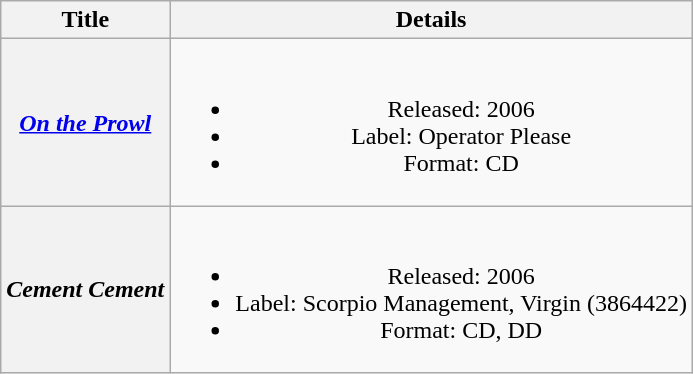<table class="wikitable plainrowheaders" style="text-align:center;" border="1">
<tr>
<th>Title</th>
<th>Details</th>
</tr>
<tr>
<th scope="row"><em><a href='#'>On the Prowl</a></em></th>
<td><br><ul><li>Released: 2006</li><li>Label: Operator Please</li><li>Format: CD</li></ul></td>
</tr>
<tr>
<th scope="row"><em>Cement Cement</em></th>
<td><br><ul><li>Released: 2006</li><li>Label: Scorpio Management, Virgin	(3864422)</li><li>Format: CD, DD</li></ul></td>
</tr>
</table>
